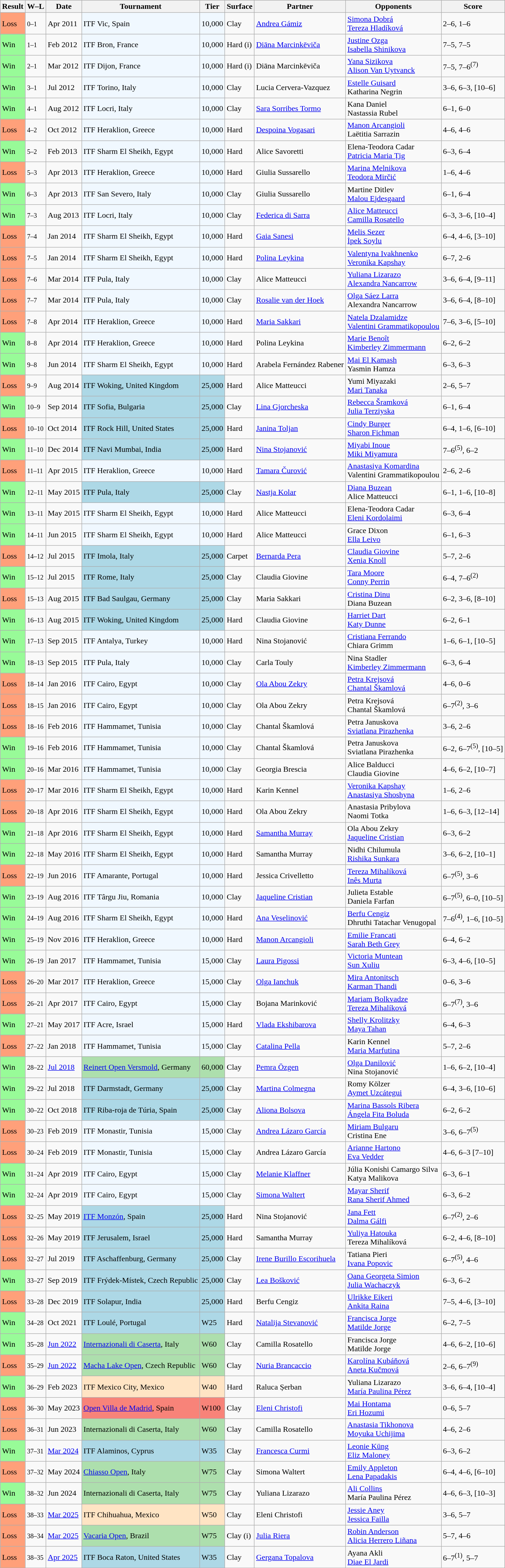<table class="sortable wikitable nowrap">
<tr>
<th>Result</th>
<th class="unsortable">W–L</th>
<th>Date</th>
<th>Tournament</th>
<th>Tier</th>
<th>Surface</th>
<th>Partner</th>
<th>Opponents</th>
<th class="unsortable">Score</th>
</tr>
<tr>
<td bgcolor="FFA07A">Loss</td>
<td><small>0–1</small></td>
<td>Apr 2011</td>
<td style="background:#f0f8ff;">ITF Vic, Spain</td>
<td style="background:#f0f8ff;">10,000</td>
<td>Clay</td>
<td> <a href='#'>Andrea Gámiz</a></td>
<td> <a href='#'>Simona Dobrá</a> <br>  <a href='#'>Tereza Hladíková</a></td>
<td>2–6, 1–6</td>
</tr>
<tr>
<td style="background:#98fb98;">Win</td>
<td><small>1–1</small></td>
<td>Feb 2012</td>
<td style="background:#f0f8ff;">ITF Bron, France</td>
<td style="background:#f0f8ff;">10,000</td>
<td>Hard (i)</td>
<td> <a href='#'>Diāna Marcinkēviča</a></td>
<td> <a href='#'>Justine Ozga</a> <br>  <a href='#'>Isabella Shinikova</a></td>
<td>7–5, 7–5</td>
</tr>
<tr>
<td style="background:#98fb98;">Win</td>
<td><small>2–1</small></td>
<td>Mar 2012</td>
<td style="background:#f0f8ff;">ITF Dijon, France</td>
<td style="background:#f0f8ff;">10,000</td>
<td>Hard (i)</td>
<td> Diāna Marcinkēviča</td>
<td> <a href='#'>Yana Sizikova</a> <br>  <a href='#'>Alison Van Uytvanck</a></td>
<td>7–5, 7–6<sup>(7)</sup></td>
</tr>
<tr>
<td style="background:#98fb98;">Win</td>
<td><small>3–1</small></td>
<td>Jul 2012</td>
<td style="background:#f0f8ff;">ITF Torino, Italy</td>
<td style="background:#f0f8ff;">10,000</td>
<td>Clay</td>
<td> Lucia Cervera-Vazquez</td>
<td> <a href='#'>Estelle Guisard</a> <br>  Katharina Negrin</td>
<td>3–6, 6–3, [10–6]</td>
</tr>
<tr>
<td style="background:#98fb98;">Win</td>
<td><small>4–1</small></td>
<td>Aug 2012</td>
<td style="background:#f0f8ff;">ITF Locri, Italy</td>
<td style="background:#f0f8ff;">10,000</td>
<td>Clay</td>
<td> <a href='#'>Sara Sorribes Tormo</a></td>
<td> Kana Daniel <br>  Nastassia Rubel</td>
<td>6–1, 6–0</td>
</tr>
<tr>
<td bgcolor="FFA07A">Loss</td>
<td><small>4–2</small></td>
<td>Oct 2012</td>
<td style="background:#f0f8ff;">ITF Heraklion, Greece</td>
<td style="background:#f0f8ff;">10,000</td>
<td>Hard</td>
<td> <a href='#'>Despoina Vogasari</a></td>
<td> <a href='#'>Manon Arcangioli</a> <br>  Laëtitia Sarrazin</td>
<td>4–6, 4–6</td>
</tr>
<tr>
<td style="background:#98fb98;">Win</td>
<td><small>5–2</small></td>
<td>Feb 2013</td>
<td style="background:#f0f8ff;">ITF Sharm El Sheikh, Egypt</td>
<td style="background:#f0f8ff;">10,000</td>
<td>Hard</td>
<td> Alice Savoretti</td>
<td> Elena-Teodora Cadar <br>  <a href='#'>Patricia Maria Țig</a></td>
<td>6–3, 6–4</td>
</tr>
<tr>
<td bgcolor="FFA07A">Loss</td>
<td><small>5–3</small></td>
<td>Apr 2013</td>
<td style="background:#f0f8ff;">ITF Heraklion, Greece</td>
<td style="background:#f0f8ff;">10,000</td>
<td>Hard</td>
<td> Giulia Sussarello</td>
<td> <a href='#'>Marina Melnikova</a> <br>  <a href='#'>Teodora Mirčić</a></td>
<td>1–6, 4–6</td>
</tr>
<tr>
<td style="background:#98fb98;">Win</td>
<td><small>6–3</small></td>
<td>Apr 2013</td>
<td style="background:#f0f8ff;">ITF San Severo, Italy</td>
<td style="background:#f0f8ff;">10,000</td>
<td>Clay</td>
<td> Giulia Sussarello</td>
<td> Martine Ditlev <br>  <a href='#'>Malou Ejdesgaard</a></td>
<td>6–1, 6–4</td>
</tr>
<tr>
<td style="background:#98fb98;">Win</td>
<td><small>7–3</small></td>
<td>Aug 2013</td>
<td style="background:#f0f8ff;">ITF Locri, Italy</td>
<td style="background:#f0f8ff;">10,000</td>
<td>Clay</td>
<td> <a href='#'>Federica di Sarra</a></td>
<td> <a href='#'>Alice Matteucci</a> <br>  <a href='#'>Camilla Rosatello</a></td>
<td>6–3, 3–6, [10–4]</td>
</tr>
<tr>
<td bgcolor="FFA07A">Loss</td>
<td><small>7–4</small></td>
<td>Jan 2014</td>
<td style="background:#f0f8ff;">ITF Sharm El Sheikh, Egypt</td>
<td style="background:#f0f8ff;">10,000</td>
<td>Hard</td>
<td> <a href='#'>Gaia Sanesi</a></td>
<td> <a href='#'>Melis Sezer</a> <br>  <a href='#'>İpek Soylu</a></td>
<td>6–4, 4–6, [3–10]</td>
</tr>
<tr>
<td bgcolor="FFA07A">Loss</td>
<td><small>7–5</small></td>
<td>Jan 2014</td>
<td style="background:#f0f8ff;">ITF Sharm El Sheikh, Egypt</td>
<td style="background:#f0f8ff;">10,000</td>
<td>Hard</td>
<td> <a href='#'>Polina Leykina</a></td>
<td> <a href='#'>Valentyna Ivakhnenko</a> <br>  <a href='#'>Veronika Kapshay</a></td>
<td>6–7, 2–6</td>
</tr>
<tr>
<td style="background:#ffa07a;">Loss</td>
<td><small>7–6</small></td>
<td>Mar 2014</td>
<td style="background:#f0f8ff;">ITF Pula, Italy</td>
<td style="background:#f0f8ff;">10,000</td>
<td>Clay</td>
<td> Alice Matteucci</td>
<td> <a href='#'>Yuliana Lizarazo</a> <br>  <a href='#'>Alexandra Nancarrow</a></td>
<td>3–6, 6–4, [9–11]</td>
</tr>
<tr>
<td style="background:#ffa07a;">Loss</td>
<td><small>7–7</small></td>
<td>Mar 2014</td>
<td style="background:#f0f8ff;">ITF Pula, Italy</td>
<td style="background:#f0f8ff;">10,000</td>
<td>Clay</td>
<td> <a href='#'>Rosalie van der Hoek</a></td>
<td> <a href='#'>Olga Sáez Larra</a> <br>  Alexandra Nancarrow</td>
<td>3–6, 6–4, [8–10]</td>
</tr>
<tr>
<td bgcolor="FFA07A">Loss</td>
<td><small>7–8</small></td>
<td>Apr 2014</td>
<td style="background:#f0f8ff;">ITF Heraklion, Greece</td>
<td style="background:#f0f8ff;">10,000</td>
<td>Hard</td>
<td> <a href='#'>Maria Sakkari</a></td>
<td> <a href='#'>Natela Dzalamidze</a> <br>  <a href='#'>Valentini Grammatikopoulou</a></td>
<td>7–6, 3–6, [5–10]</td>
</tr>
<tr>
<td style="background:#98fb98;">Win</td>
<td><small>8–8</small></td>
<td>Apr 2014</td>
<td style="background:#f0f8ff;">ITF Heraklion, Greece</td>
<td style="background:#f0f8ff;">10,000</td>
<td>Hard</td>
<td> Polina Leykina</td>
<td> <a href='#'>Marie Benoît</a> <br>  <a href='#'>Kimberley Zimmermann</a></td>
<td>6–2, 6–2</td>
</tr>
<tr>
<td style="background:#98fb98;">Win</td>
<td><small>9–8</small></td>
<td>Jun 2014</td>
<td style="background:#f0f8ff;">ITF Sharm El Sheikh, Egypt</td>
<td style="background:#f0f8ff;">10,000</td>
<td>Hard</td>
<td> Arabela Fernández Rabener</td>
<td> <a href='#'>Mai El Kamash</a> <br>  Yasmin Hamza</td>
<td>6–3, 6–3</td>
</tr>
<tr>
<td style="background:#ffa07a;">Loss</td>
<td><small>9–9</small></td>
<td>Aug 2014</td>
<td style="background:lightblue;">ITF Woking, United Kingdom</td>
<td style="background:lightblue;">25,000</td>
<td>Hard</td>
<td> Alice Matteucci</td>
<td> Yumi Miyazaki <br>  <a href='#'>Mari Tanaka</a></td>
<td>2–6, 5–7</td>
</tr>
<tr>
<td style="background:#98fb98;">Win</td>
<td><small>10–9</small></td>
<td>Sep 2014</td>
<td style="background:lightblue;">ITF Sofia, Bulgaria</td>
<td style="background:lightblue;">25,000</td>
<td>Clay</td>
<td> <a href='#'>Lina Gjorcheska</a></td>
<td> <a href='#'>Rebecca Šramková</a> <br>  <a href='#'>Julia Terziyska</a></td>
<td>6–1, 6–4</td>
</tr>
<tr>
<td style="background:#ffa07a;">Loss</td>
<td><small>10–10</small></td>
<td>Oct 2014</td>
<td style="background:lightblue;">ITF Rock Hill, United States</td>
<td style="background:lightblue;">25,000</td>
<td>Hard</td>
<td> <a href='#'>Janina Toljan</a></td>
<td> <a href='#'>Cindy Burger</a> <br>  <a href='#'>Sharon Fichman</a></td>
<td>6–4, 1–6, [6–10]</td>
</tr>
<tr>
<td style="background:#98fb98;">Win</td>
<td><small>11–10</small></td>
<td>Dec 2014</td>
<td style="background:lightblue;">ITF Navi Mumbai, India</td>
<td style="background:lightblue;">25,000</td>
<td>Hard</td>
<td> <a href='#'>Nina Stojanović</a></td>
<td> <a href='#'>Miyabi Inoue</a>  <br>  <a href='#'>Miki Miyamura</a></td>
<td>7–6<sup>(5)</sup>, 6–2</td>
</tr>
<tr>
<td style="background:#ffa07a;">Loss</td>
<td><small>11–11</small></td>
<td>Apr 2015</td>
<td style="background:#f0f8ff;">ITF Heraklion, Greece</td>
<td style="background:#f0f8ff;">10,000</td>
<td>Hard</td>
<td> <a href='#'>Tamara Čurović</a></td>
<td> <a href='#'>Anastasiya Komardina</a> <br>  Valentini Grammatikopoulou</td>
<td>2–6, 2–6</td>
</tr>
<tr>
<td style="background:#98fb98;">Win</td>
<td><small>12–11</small></td>
<td>May 2015</td>
<td style="background:lightblue;">ITF Pula, Italy</td>
<td style="background:lightblue;">25,000</td>
<td>Clay</td>
<td> <a href='#'>Nastja Kolar</a></td>
<td> <a href='#'>Diana Buzean</a> <br>  Alice Matteucci</td>
<td>6–1, 1–6, [10–8]</td>
</tr>
<tr>
<td style="background:#98fb98;">Win</td>
<td><small>13–11</small></td>
<td>May 2015</td>
<td style="background:#f0f8ff;">ITF Sharm El Sheikh, Egypt</td>
<td style="background:#f0f8ff;">10,000</td>
<td>Hard</td>
<td> Alice Matteucci</td>
<td> Elena-Teodora Cadar <br>  <a href='#'>Eleni Kordolaimi</a></td>
<td>6–3, 6–4</td>
</tr>
<tr>
<td style="background:#98fb98;">Win</td>
<td><small>14–11</small></td>
<td>Jun 2015</td>
<td style="background:#f0f8ff;">ITF Sharm El Sheikh, Egypt</td>
<td style="background:#f0f8ff;">10,000</td>
<td>Hard</td>
<td> Alice Matteucci</td>
<td> Grace Dixon <br>  <a href='#'>Ella Leivo</a></td>
<td>6–1, 6–3</td>
</tr>
<tr>
<td style="background:#ffa07a;">Loss</td>
<td><small>14–12</small></td>
<td>Jul 2015</td>
<td style="background:lightblue;">ITF Imola, Italy</td>
<td style="background:lightblue;">25,000</td>
<td>Carpet</td>
<td> <a href='#'>Bernarda Pera</a></td>
<td> <a href='#'>Claudia Giovine</a> <br>  <a href='#'>Xenia Knoll</a></td>
<td>5–7, 2–6</td>
</tr>
<tr>
<td style="background:#98fb98;">Win</td>
<td><small>15–12</small></td>
<td>Jul 2015</td>
<td style="background:lightblue;">ITF Rome, Italy</td>
<td style="background:lightblue;">25,000</td>
<td>Clay</td>
<td> Claudia Giovine</td>
<td> <a href='#'>Tara Moore</a> <br>  <a href='#'>Conny Perrin</a></td>
<td>6–4, 7–6<sup>(2)</sup></td>
</tr>
<tr>
<td style="background:#ffa07a;">Loss</td>
<td><small>15–13</small></td>
<td>Aug 2015</td>
<td style="background:lightblue;">ITF Bad Saulgau, Germany</td>
<td style="background:lightblue;">25,000</td>
<td>Clay</td>
<td> Maria Sakkari</td>
<td> <a href='#'>Cristina Dinu</a> <br>  Diana Buzean</td>
<td>6–2, 3–6, [8–10]</td>
</tr>
<tr>
<td style="background:#98fb98;">Win</td>
<td><small>16–13</small></td>
<td>Aug 2015</td>
<td style="background:lightblue;">ITF Woking, United Kingdom</td>
<td style="background:lightblue;">25,000</td>
<td>Hard</td>
<td> Claudia Giovine</td>
<td> <a href='#'>Harriet Dart</a> <br>  <a href='#'>Katy Dunne</a></td>
<td>6–2, 6–1</td>
</tr>
<tr>
<td style="background:#98fb98;">Win</td>
<td><small>17–13</small></td>
<td>Sep 2015</td>
<td style="background:#f0f8ff;">ITF Antalya, Turkey</td>
<td style="background:#f0f8ff;">10,000</td>
<td>Hard</td>
<td> Nina Stojanović</td>
<td> <a href='#'>Cristiana Ferrando</a> <br>  Chiara Grimm</td>
<td>1–6, 6–1, [10–5]</td>
</tr>
<tr>
<td style="background:#98fb98;">Win</td>
<td><small>18–13</small></td>
<td>Sep 2015</td>
<td style="background:#f0f8ff;">ITF Pula, Italy</td>
<td style="background:#f0f8ff;">10,000</td>
<td>Clay</td>
<td> Carla Touly</td>
<td> Nina Stadler <br>  <a href='#'>Kimberley Zimmermann</a></td>
<td>6–3, 6–4</td>
</tr>
<tr>
<td style="background:#ffa07a;">Loss</td>
<td><small>18–14</small></td>
<td>Jan 2016</td>
<td style="background:#f0f8ff;">ITF Cairo, Egypt</td>
<td style="background:#f0f8ff;">10,000</td>
<td>Clay</td>
<td> <a href='#'>Ola Abou Zekry</a></td>
<td> <a href='#'>Petra Krejsová</a> <br>  <a href='#'>Chantal Škamlová</a></td>
<td>4–6, 0–6</td>
</tr>
<tr>
<td style="background:#ffa07a;">Loss</td>
<td><small>18–15</small></td>
<td>Jan 2016</td>
<td style="background:#f0f8ff;">ITF Cairo, Egypt</td>
<td style="background:#f0f8ff;">10,000</td>
<td>Clay</td>
<td> Ola Abou Zekry</td>
<td> Petra Krejsová <br>  Chantal Škamlová</td>
<td>6–7<sup>(2)</sup>, 3–6</td>
</tr>
<tr>
<td style="background:#ffa07a;">Loss</td>
<td><small>18–16</small></td>
<td>Feb 2016</td>
<td style="background:#f0f8ff;">ITF Hammamet, Tunisia</td>
<td style="background:#f0f8ff;">10,000</td>
<td>Clay</td>
<td> Chantal Škamlová</td>
<td> Petra Januskova <br>  <a href='#'>Sviatlana Pirazhenka</a></td>
<td>3–6, 2–6</td>
</tr>
<tr>
<td style="background:#98fb98;">Win</td>
<td><small>19–16</small></td>
<td>Feb 2016</td>
<td style="background:#f0f8ff;">ITF Hammamet, Tunisia</td>
<td style="background:#f0f8ff;">10,000</td>
<td>Clay</td>
<td> Chantal Škamlová</td>
<td> Petra Januskova <br>  Sviatlana Pirazhenka</td>
<td>6–2, 6–7<sup>(5)</sup>, [10–5]</td>
</tr>
<tr>
<td style="background:#98fb98;">Win</td>
<td><small>20–16</small></td>
<td>Mar 2016</td>
<td style="background:#f0f8ff;">ITF Hammamet, Tunisia</td>
<td style="background:#f0f8ff;">10,000</td>
<td>Clay</td>
<td> Georgia Brescia</td>
<td> Alice Balducci <br>  Claudia Giovine</td>
<td>4–6, 6–2, [10–7]</td>
</tr>
<tr>
<td style="background:#ffa07a;">Loss</td>
<td><small>20–17</small></td>
<td>Mar 2016</td>
<td style="background:#f0f8ff;">ITF Sharm El Sheikh, Egypt</td>
<td style="background:#f0f8ff;">10,000</td>
<td>Hard</td>
<td> Karin Kennel</td>
<td> <a href='#'>Veronika Kapshay</a> <br>  <a href='#'>Anastasiya Shoshyna</a></td>
<td>1–6, 2–6</td>
</tr>
<tr>
<td style="background:#ffa07a;">Loss</td>
<td><small>20–18</small></td>
<td>Apr 2016</td>
<td style="background:#f0f8ff;">ITF Sharm El Sheikh, Egypt</td>
<td style="background:#f0f8ff;">10,000</td>
<td>Hard</td>
<td> Ola Abou Zekry</td>
<td> Anastasia Pribylova <br>  Naomi Totka</td>
<td>1–6, 6–3, [12–14]</td>
</tr>
<tr>
<td style="background:#98fb98;">Win</td>
<td><small>21–18</small></td>
<td>Apr 2016</td>
<td style="background:#f0f8ff;">ITF Sharm El Sheikh, Egypt</td>
<td style="background:#f0f8ff;">10,000</td>
<td>Hard</td>
<td> <a href='#'>Samantha Murray</a></td>
<td> Ola Abou Zekry <br>  <a href='#'>Jaqueline Cristian</a></td>
<td>6–3, 6–2</td>
</tr>
<tr>
<td style="background:#98fb98;">Win</td>
<td><small>22–18</small></td>
<td>May 2016</td>
<td style="background:#f0f8ff;">ITF Sharm El Sheikh, Egypt</td>
<td style="background:#f0f8ff;">10,000</td>
<td>Hard</td>
<td> Samantha Murray</td>
<td> Nidhi Chilumula <br>  <a href='#'>Rishika Sunkara</a></td>
<td>3–6, 6–2, [10–1]</td>
</tr>
<tr>
<td style="background:#ffa07a;">Loss</td>
<td><small>22–19</small></td>
<td>Jun 2016</td>
<td style="background:#f0f8ff;">ITF Amarante, Portugal</td>
<td style="background:#f0f8ff;">10,000</td>
<td>Hard</td>
<td> Jessica Crivelletto</td>
<td> <a href='#'>Tereza Mihalíková</a> <br>  <a href='#'>Inês Murta</a></td>
<td>6–7<sup>(5)</sup>, 3–6</td>
</tr>
<tr>
<td style="background:#98fb98;">Win</td>
<td><small>23–19</small></td>
<td>Aug 2016</td>
<td style="background:#f0f8ff;">ITF Târgu Jiu, Romania</td>
<td style="background:#f0f8ff;">10,000</td>
<td>Clay</td>
<td> <a href='#'>Jaqueline Cristian</a></td>
<td> Julieta Estable <br>  Daniela Farfan</td>
<td>6–7<sup>(5)</sup>, 6–0, [10–5]</td>
</tr>
<tr>
<td style="background:#98fb98;">Win</td>
<td><small>24–19</small></td>
<td>Aug 2016</td>
<td style="background:#f0f8ff;">ITF Sharm El Sheikh, Egypt</td>
<td style="background:#f0f8ff;">10,000</td>
<td>Hard</td>
<td> <a href='#'>Ana Veselinović</a></td>
<td> <a href='#'>Berfu Cengiz</a> <br>  Dhruthi Tatachar Venugopal</td>
<td>7–6<sup>(4)</sup>, 1–6, [10–5]</td>
</tr>
<tr>
<td style="background:#98fb98;">Win</td>
<td><small>25–19</small></td>
<td>Nov 2016</td>
<td style="background:#f0f8ff;">ITF Heraklion, Greece</td>
<td style="background:#f0f8ff;">10,000</td>
<td>Hard</td>
<td> <a href='#'>Manon Arcangioli</a></td>
<td> <a href='#'>Emilie Francati</a> <br>  <a href='#'>Sarah Beth Grey</a></td>
<td>6–4, 6–2</td>
</tr>
<tr>
<td style="background:#98fb98;">Win</td>
<td><small>26–19</small></td>
<td>Jan 2017</td>
<td style="background:#f0f8ff;">ITF Hammamet, Tunisia</td>
<td style="background:#f0f8ff;">15,000</td>
<td>Clay</td>
<td> <a href='#'>Laura Pigossi</a></td>
<td> <a href='#'>Victoria Muntean</a> <br>  <a href='#'>Sun Xuliu</a></td>
<td>6–3, 4–6, [10–5]</td>
</tr>
<tr>
<td style="background:#ffa07a;">Loss</td>
<td><small>26–20</small></td>
<td>Mar 2017</td>
<td style="background:#f0f8ff;">ITF Heraklion, Greece</td>
<td style="background:#f0f8ff;">15,000</td>
<td>Clay</td>
<td> <a href='#'>Olga Ianchuk</a></td>
<td> <a href='#'>Mira Antonitsch</a> <br>  <a href='#'>Karman Thandi</a></td>
<td>0–6, 3–6</td>
</tr>
<tr>
<td style="background:#ffa07a;">Loss</td>
<td><small>26–21</small></td>
<td>Apr 2017</td>
<td style="background:#f0f8ff;">ITF Cairo, Egypt</td>
<td style="background:#f0f8ff;">15,000</td>
<td>Clay</td>
<td> Bojana Marinković</td>
<td> <a href='#'>Mariam Bolkvadze</a> <br>  <a href='#'>Tereza Mihalíková</a></td>
<td>6–7<sup>(7)</sup>, 3–6</td>
</tr>
<tr>
<td style="background:#98fb98;">Win</td>
<td><small>27–21</small></td>
<td>May 2017</td>
<td style="background:#f0f8ff;">ITF Acre, Israel</td>
<td style="background:#f0f8ff;">15,000</td>
<td>Hard</td>
<td> <a href='#'>Vlada Ekshibarova</a></td>
<td> <a href='#'>Shelly Krolitzky</a> <br>  <a href='#'>Maya Tahan</a></td>
<td>6–4, 6–3</td>
</tr>
<tr>
<td style="background:#ffa07a;">Loss</td>
<td><small>27–22</small></td>
<td>Jan 2018</td>
<td style="background:#f0f8ff;">ITF Hammamet, Tunisia</td>
<td style="background:#f0f8ff;">15,000</td>
<td>Clay</td>
<td> <a href='#'>Catalina Pella</a></td>
<td> Karin Kennel <br>  <a href='#'>Maria Marfutina</a></td>
<td>5–7, 2–6</td>
</tr>
<tr>
<td style="background:#98fb98;">Win</td>
<td><small>28–22</small></td>
<td><a href='#'>Jul 2018</a></td>
<td style="background:#addfad;"><a href='#'>Reinert Open Versmold</a>, Germany</td>
<td style="background:#addfad;">60,000</td>
<td>Clay</td>
<td> <a href='#'>Pemra Özgen</a></td>
<td> <a href='#'>Olga Danilović</a> <br>  Nina Stojanović</td>
<td>1–6, 6–2, [10–4]</td>
</tr>
<tr>
<td style="background:#98fb98;">Win</td>
<td><small>29–22</small></td>
<td>Jul 2018</td>
<td style="background:lightblue;">ITF Darmstadt, Germany</td>
<td style="background:lightblue;">25,000</td>
<td>Clay</td>
<td> <a href='#'>Martina Colmegna</a></td>
<td> Romy Kölzer <br>  <a href='#'>Aymet Uzcátegui</a></td>
<td>6–4, 3–6, [10–6]</td>
</tr>
<tr>
<td style="background:#98fb98;">Win</td>
<td><small>30–22</small></td>
<td>Oct 2018</td>
<td style="background:lightblue;">ITF Riba-roja de Túria, Spain</td>
<td style="background:lightblue;">25,000</td>
<td>Clay</td>
<td> <a href='#'>Aliona Bolsova</a></td>
<td> <a href='#'>Marina Bassols Ribera</a> <br>  <a href='#'>Ángela Fita Boluda</a></td>
<td>6–2, 6–2</td>
</tr>
<tr>
<td style="background:#ffa07a;">Loss</td>
<td><small>30–23</small></td>
<td>Feb 2019</td>
<td style="background:#f0f8ff;">ITF Monastir, Tunisia</td>
<td style="background:#f0f8ff;">15,000</td>
<td>Clay</td>
<td> <a href='#'>Andrea Lázaro García</a></td>
<td> <a href='#'>Miriam Bulgaru</a> <br>  Cristina Ene</td>
<td>3–6, 6–7<sup>(5)</sup></td>
</tr>
<tr>
<td style="background:#ffa07a;">Loss</td>
<td><small>30–24</small></td>
<td>Feb 2019</td>
<td style="background:#f0f8ff;">ITF Monastir, Tunisia</td>
<td style="background:#f0f8ff;">15,000</td>
<td>Clay</td>
<td> Andrea Lázaro García</td>
<td> <a href='#'>Arianne Hartono</a> <br>  <a href='#'>Eva Vedder</a></td>
<td>4–6, 6–3 [7–10]</td>
</tr>
<tr>
<td style="background:#98fb98;">Win</td>
<td><small>31–24</small></td>
<td>Apr 2019</td>
<td style="background:#f0f8ff;">ITF Cairo, Egypt</td>
<td style="background:#f0f8ff;">15,000</td>
<td>Clay</td>
<td> <a href='#'>Melanie Klaffner</a></td>
<td> Júlia Konishi Camargo Silva <br>  Katya Malikova</td>
<td>6–3, 6–1</td>
</tr>
<tr>
<td style="background:#98fb98;">Win</td>
<td><small>32–24</small></td>
<td>Apr 2019</td>
<td style="background:#f0f8ff;">ITF Cairo, Egypt</td>
<td style="background:#f0f8ff;">15,000</td>
<td>Clay</td>
<td> <a href='#'>Simona Waltert</a></td>
<td> <a href='#'>Mayar Sherif</a> <br>  <a href='#'>Rana Sherif Ahmed</a></td>
<td>6–3, 6–2</td>
</tr>
<tr>
<td style="background:#ffa07a;">Loss</td>
<td><small>32–25</small></td>
<td>May 2019</td>
<td style="background:lightblue;"><a href='#'>ITF Monzón</a>, Spain</td>
<td style="background:lightblue;">25,000</td>
<td>Hard</td>
<td> Nina Stojanović</td>
<td> <a href='#'>Jana Fett</a> <br>  <a href='#'>Dalma Gálfi</a></td>
<td>6–7<sup>(2)</sup>, 2–6</td>
</tr>
<tr>
<td style="background:#ffa07a;">Loss</td>
<td><small>32–26</small></td>
<td>May 2019</td>
<td style="background:lightblue;">ITF Jerusalem, Israel</td>
<td style="background:lightblue;">25,000</td>
<td>Hard</td>
<td> Samantha Murray</td>
<td> <a href='#'>Yuliya Hatouka</a> <br>  Tereza Mihalíková</td>
<td>6–2, 4–6, [8–10]</td>
</tr>
<tr>
<td style="background:#ffa07a;">Loss</td>
<td><small>32–27</small></td>
<td>Jul 2019</td>
<td style="background:lightblue;">ITF Aschaffenburg, Germany</td>
<td style="background:lightblue;">25,000</td>
<td>Clay</td>
<td> <a href='#'>Irene Burillo Escorihuela</a></td>
<td> Tatiana Pieri <br>  <a href='#'>Ivana Popovic</a></td>
<td>6–7<sup>(5)</sup>, 4–6</td>
</tr>
<tr>
<td style="background:#98fb98;">Win</td>
<td><small>33–27</small></td>
<td>Sep 2019</td>
<td style="background:lightblue;">ITF Frýdek-Místek, Czech Republic</td>
<td style="background:lightblue;">25,000</td>
<td>Clay</td>
<td> <a href='#'>Lea Bošković</a></td>
<td> <a href='#'>Oana Georgeta Simion</a> <br>  <a href='#'>Julia Wachaczyk</a></td>
<td>6–3, 6–2</td>
</tr>
<tr>
<td style="background:#ffa07a;">Loss</td>
<td><small>33–28</small></td>
<td>Dec 2019</td>
<td style="background:lightblue;">ITF Solapur, India</td>
<td style="background:lightblue;">25,000</td>
<td>Hard</td>
<td> Berfu Cengiz</td>
<td> <a href='#'>Ulrikke Eikeri</a> <br>  <a href='#'>Ankita Raina</a></td>
<td>7–5, 4–6, [3–10]</td>
</tr>
<tr>
<td style="background:#98fb98;">Win</td>
<td><small>34–28</small></td>
<td>Oct 2021</td>
<td style="background:lightblue;">ITF Loulé, Portugal</td>
<td style="background:lightblue;">W25</td>
<td>Hard</td>
<td> <a href='#'>Natalija Stevanović</a></td>
<td> <a href='#'>Francisca Jorge</a> <br>  <a href='#'>Matilde Jorge</a></td>
<td>6–2, 7–5</td>
</tr>
<tr>
<td style="background:#98fb98;">Win</td>
<td><small>35–28</small></td>
<td><a href='#'>Jun 2022</a></td>
<td bgcolor=addfad><a href='#'>Internazionali di Caserta</a>, Italy</td>
<td bgcolor=addfad>W60</td>
<td>Clay</td>
<td> Camilla Rosatello</td>
<td> Francisca Jorge <br>  Matilde Jorge</td>
<td>4–6, 6–2, [10–6]</td>
</tr>
<tr>
<td style="background:#ffa07a;">Loss</td>
<td><small>35–29</small></td>
<td><a href='#'>Jun 2022</a></td>
<td bgcolor=addfad><a href='#'>Macha Lake Open</a>, Czech Republic</td>
<td bgcolor=addfad>W60</td>
<td>Clay</td>
<td> <a href='#'>Nuria Brancaccio</a></td>
<td> <a href='#'>Karolína Kubáňová</a> <br>  <a href='#'>Aneta Kučmová</a></td>
<td>2–6, 6–7<sup>(9)</sup></td>
</tr>
<tr>
<td style="background:#98fb98;">Win</td>
<td><small>36–29</small></td>
<td>Feb 2023</td>
<td bgcolor=ffe4c4>ITF Mexico City, Mexico</td>
<td bgcolor=ffe4c4>W40</td>
<td>Hard</td>
<td> Raluca Șerban</td>
<td> Yuliana Lizarazo <br>  <a href='#'>María Paulina Pérez</a></td>
<td>3–6, 6–4, [10–4]</td>
</tr>
<tr>
<td style="background:#ffa07a;">Loss</td>
<td><small>36–30</small></td>
<td>May 2023</td>
<td bgcolor=f88379><a href='#'>Open Villa de Madrid</a>, Spain</td>
<td bgcolor=f88379>W100</td>
<td>Clay</td>
<td> <a href='#'>Eleni Christofi</a></td>
<td> <a href='#'>Mai Hontama</a> <br>  <a href='#'>Eri Hozumi</a></td>
<td>0–6, 5–7</td>
</tr>
<tr>
<td style="background:#ffa07a;">Loss</td>
<td><small>36–31</small></td>
<td>Jun 2023</td>
<td bgcolor=addfad>Internazionali di Caserta, Italy</td>
<td bgcolor=addfad>W60</td>
<td>Clay</td>
<td> Camilla Rosatello</td>
<td> <a href='#'>Anastasia Tikhonova</a> <br>  <a href='#'>Moyuka Uchijima</a></td>
<td>4–6, 2–6</td>
</tr>
<tr>
<td style="background:#98fb98;">Win</td>
<td><small>37–31</small></td>
<td><a href='#'>Mar 2024</a></td>
<td style="background:lightblue;">ITF Alaminos, Cyprus</td>
<td style="background:lightblue;">W35</td>
<td>Clay</td>
<td> <a href='#'>Francesca Curmi</a></td>
<td> <a href='#'>Leonie Küng</a> <br>  <a href='#'>Eliz Maloney</a></td>
<td>6–3, 6–2</td>
</tr>
<tr>
<td style="background:#ffa07a;">Loss</td>
<td><small>37–32</small></td>
<td>May 2024</td>
<td bgcolor=addfad><a href='#'>Chiasso Open</a>, Italy</td>
<td bgcolor=addfad>W75</td>
<td>Clay</td>
<td> Simona Waltert</td>
<td> <a href='#'>Emily Appleton</a> <br>  <a href='#'>Lena Papadakis</a></td>
<td>6–4, 4–6, [6–10]</td>
</tr>
<tr>
<td style="background:#98fb98;">Win</td>
<td><small>38–32</small></td>
<td>Jun 2024</td>
<td style="background:#addfad">Internazionali di Caserta, Italy</td>
<td style="background:#addfad">W75</td>
<td>Clay</td>
<td> Yuliana Lizarazo</td>
<td> <a href='#'>Ali Collins</a> <br>  María Paulina Pérez</td>
<td>4–6, 6–3, [10–3]</td>
</tr>
<tr>
<td style="background:#ffa07a;">Loss</td>
<td><small>38–33</small></td>
<td><a href='#'>Mar 2025</a></td>
<td style="background:#ffe4c4;">ITF Chihuahua, Mexico</td>
<td style="background:#ffe4c4;">W50</td>
<td>Clay</td>
<td> Eleni Christofi</td>
<td> <a href='#'>Jessie Aney</a> <br>  <a href='#'>Jessica Failla</a></td>
<td>3–6, 5–7</td>
</tr>
<tr>
<td style="background:#ffa07a;">Loss</td>
<td><small>38–34</small></td>
<td><a href='#'>Mar 2025</a></td>
<td style="background:#addfad"><a href='#'>Vacaria Open</a>, Brazil</td>
<td style="background:#addfad">W75</td>
<td>Clay (i)</td>
<td> <a href='#'>Julia Riera</a></td>
<td> <a href='#'>Robin Anderson</a> <br>  <a href='#'>Alicia Herrero Liñana</a></td>
<td>5–7, 4–6</td>
</tr>
<tr>
<td style="background:#ffa07a;">Loss</td>
<td><small>38–35</small></td>
<td><a href='#'>Apr 2025</a></td>
<td style="background:lightblue;">ITF Boca Raton, United States</td>
<td style="background:lightblue;">W35</td>
<td>Clay</td>
<td> <a href='#'>Gergana Topalova</a></td>
<td> Ayana Akli <br>  <a href='#'>Diae El Jardi</a></td>
<td>6–7<sup>(1)</sup>, 5–7</td>
</tr>
</table>
